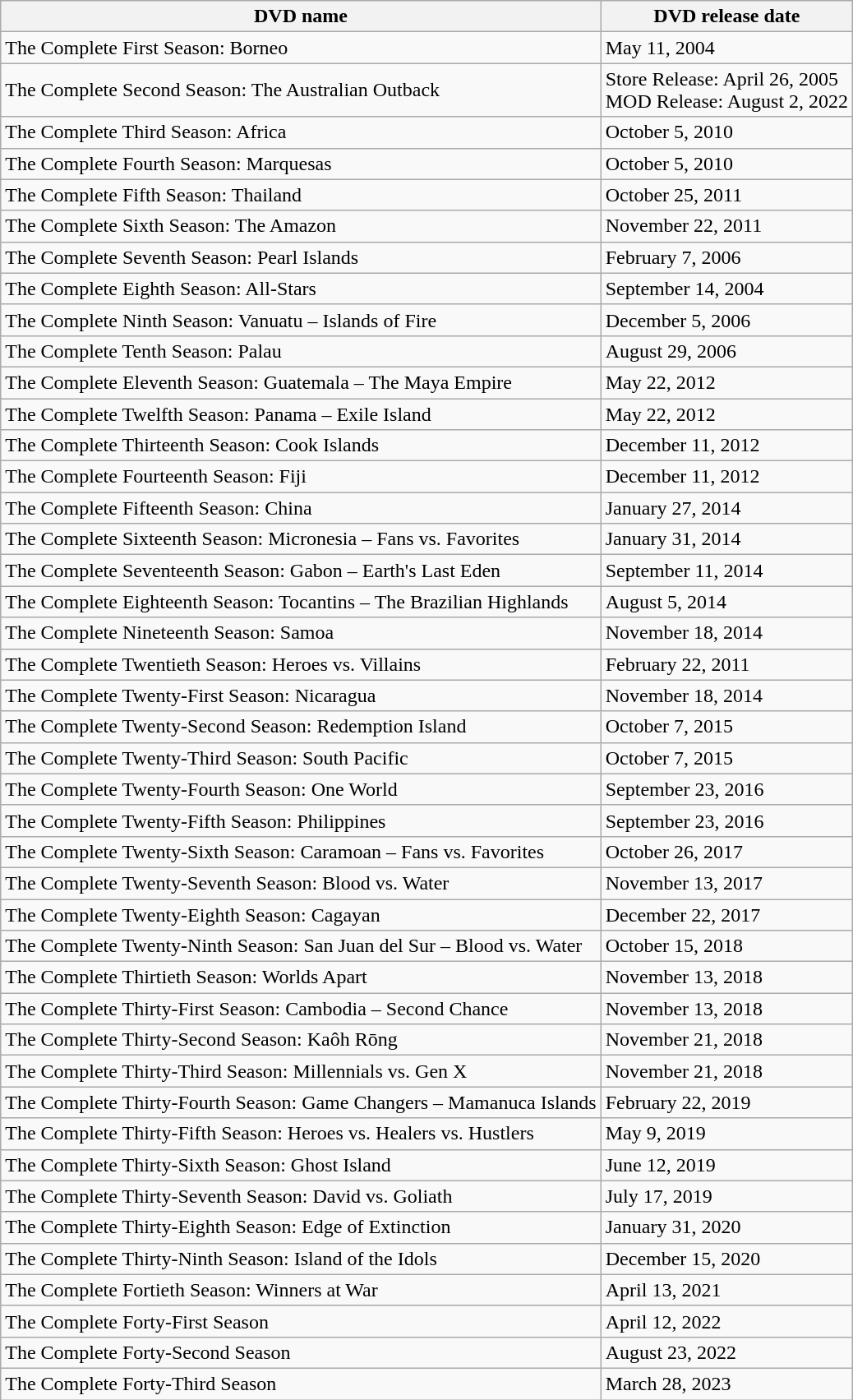<table class="wikitable sortable">
<tr>
<th>DVD name</th>
<th>DVD release date</th>
</tr>
<tr>
<td>The Complete First Season: Borneo</td>
<td>May 11, 2004</td>
</tr>
<tr>
<td>The Complete Second Season: The Australian Outback</td>
<td>Store Release: April 26, 2005<br>MOD Release: August 2, 2022</td>
</tr>
<tr>
<td>The Complete Third Season: Africa</td>
<td>October 5, 2010</td>
</tr>
<tr>
<td>The Complete Fourth Season: Marquesas</td>
<td>October 5, 2010</td>
</tr>
<tr>
<td>The Complete Fifth Season: Thailand</td>
<td>October 25, 2011</td>
</tr>
<tr>
<td>The Complete Sixth Season: The Amazon</td>
<td>November 22, 2011</td>
</tr>
<tr>
<td>The Complete Seventh Season: Pearl Islands</td>
<td>February 7, 2006</td>
</tr>
<tr>
<td>The Complete Eighth Season: All-Stars</td>
<td>September 14, 2004</td>
</tr>
<tr>
<td>The Complete Ninth Season: Vanuatu – Islands of Fire</td>
<td>December 5, 2006</td>
</tr>
<tr>
<td>The Complete Tenth Season: Palau</td>
<td>August 29, 2006</td>
</tr>
<tr>
<td>The Complete Eleventh Season: Guatemala – The Maya Empire</td>
<td>May 22, 2012</td>
</tr>
<tr>
<td>The Complete Twelfth Season: Panama – Exile Island</td>
<td>May 22, 2012</td>
</tr>
<tr ,>
<td>The Complete Thirteenth Season: Cook Islands</td>
<td>December 11, 2012</td>
</tr>
<tr>
<td>The Complete Fourteenth Season: Fiji</td>
<td>December 11, 2012</td>
</tr>
<tr>
<td>The Complete Fifteenth Season: China</td>
<td>January 27, 2014</td>
</tr>
<tr>
<td>The Complete Sixteenth Season: Micronesia – Fans vs. Favorites</td>
<td>January 31, 2014</td>
</tr>
<tr>
<td>The Complete Seventeenth Season: Gabon – Earth's Last Eden</td>
<td>September 11, 2014</td>
</tr>
<tr>
<td>The Complete Eighteenth Season: Tocantins – The Brazilian Highlands</td>
<td>August 5, 2014</td>
</tr>
<tr>
<td>The Complete Nineteenth Season: Samoa</td>
<td>November 18, 2014</td>
</tr>
<tr>
<td>The Complete Twentieth Season: Heroes vs. Villains</td>
<td>February 22, 2011</td>
</tr>
<tr>
<td>The Complete Twenty-First Season: Nicaragua</td>
<td>November 18, 2014</td>
</tr>
<tr>
<td>The Complete Twenty-Second Season: Redemption Island</td>
<td>October 7, 2015</td>
</tr>
<tr>
<td>The Complete Twenty-Third Season: South Pacific</td>
<td>October 7, 2015</td>
</tr>
<tr>
<td>The Complete Twenty-Fourth Season: One World</td>
<td>September 23, 2016</td>
</tr>
<tr>
<td>The Complete Twenty-Fifth Season: Philippines</td>
<td>September 23, 2016</td>
</tr>
<tr>
<td>The Complete Twenty-Sixth Season: Caramoan – Fans vs. Favorites</td>
<td>October 26, 2017</td>
</tr>
<tr>
<td>The Complete Twenty-Seventh Season: Blood vs. Water</td>
<td>November 13, 2017</td>
</tr>
<tr>
<td>The Complete Twenty-Eighth Season: Cagayan</td>
<td>December 22, 2017</td>
</tr>
<tr>
<td>The Complete Twenty-Ninth Season: San Juan del Sur – Blood vs. Water</td>
<td>October 15, 2018</td>
</tr>
<tr>
<td>The Complete Thirtieth Season: Worlds Apart</td>
<td>November 13, 2018</td>
</tr>
<tr>
<td>The Complete Thirty-First Season: Cambodia – Second Chance</td>
<td>November 13, 2018</td>
</tr>
<tr>
<td>The Complete Thirty-Second Season: Kaôh Rōng</td>
<td>November 21, 2018</td>
</tr>
<tr>
<td>The Complete Thirty-Third Season: Millennials vs. Gen X</td>
<td>November 21, 2018</td>
</tr>
<tr>
<td>The Complete Thirty-Fourth Season: Game Changers – Mamanuca Islands</td>
<td>February 22, 2019</td>
</tr>
<tr>
<td>The Complete Thirty-Fifth Season: Heroes vs. Healers vs. Hustlers</td>
<td>May 9, 2019</td>
</tr>
<tr>
<td>The Complete Thirty-Sixth Season: Ghost Island</td>
<td>June 12, 2019</td>
</tr>
<tr>
<td>The Complete Thirty-Seventh Season: David vs. Goliath</td>
<td>July 17, 2019</td>
</tr>
<tr>
<td>The Complete Thirty-Eighth Season: Edge of Extinction</td>
<td>January 31, 2020</td>
</tr>
<tr>
<td>The Complete Thirty-Ninth Season: Island of the Idols</td>
<td>December 15, 2020</td>
</tr>
<tr>
<td>The Complete Fortieth Season: Winners at War</td>
<td>April 13, 2021</td>
</tr>
<tr>
<td>The Complete Forty-First Season</td>
<td>April 12, 2022</td>
</tr>
<tr>
<td>The Complete Forty-Second Season</td>
<td>August 23, 2022</td>
</tr>
<tr>
<td>The Complete Forty-Third Season</td>
<td>March 28, 2023</td>
</tr>
</table>
